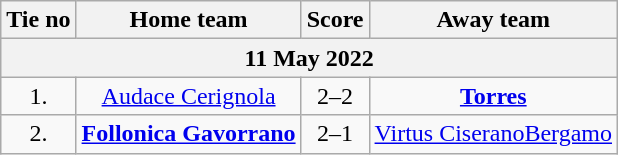<table class="wikitable" style="text-align: center">
<tr>
<th>Tie no</th>
<th>Home team</th>
<th>Score</th>
<th>Away team</th>
</tr>
<tr>
<th colspan="4">11 May 2022</th>
</tr>
<tr>
<td>1.</td>
<td><a href='#'>Audace Cerignola</a></td>
<td>2–2 </td>
<td><strong><a href='#'>Torres</a></strong></td>
</tr>
<tr>
<td>2.</td>
<td><strong><a href='#'>Follonica Gavorrano</a></strong></td>
<td>2–1</td>
<td><a href='#'>Virtus CiseranoBergamo</a></td>
</tr>
</table>
